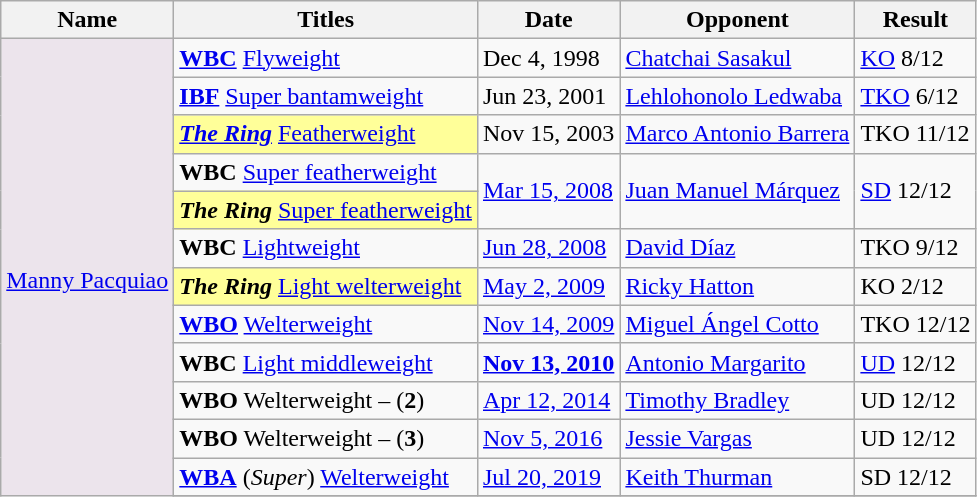<table class="wikitable">
<tr>
<th>Name</th>
<th>Titles</th>
<th>Date</th>
<th>Opponent</th>
<th>Result</th>
</tr>
<tr>
<td rowspan="16" align="center" style="background:#ece4ec"><br> <a href='#'>Manny Pacquiao</a><br></td>
<td><strong><a href='#'>WBC</a></strong> <a href='#'>Flyweight</a></td>
<td>Dec 4, 1998</td>
<td><a href='#'>Chatchai Sasakul</a></td>
<td><a href='#'>KO</a> 8/12</td>
</tr>
<tr>
<td><strong><a href='#'>IBF</a></strong> <a href='#'>Super bantamweight</a></td>
<td>Jun 23, 2001</td>
<td><a href='#'>Lehlohonolo Ledwaba</a></td>
<td><a href='#'>TKO</a> 6/12</td>
</tr>
<tr>
<td bgcolor="#FFFF99"><strong><em><a href='#'>The Ring</a></em></strong> <a href='#'>Featherweight</a></td>
<td>Nov 15, 2003</td>
<td><a href='#'>Marco Antonio Barrera</a></td>
<td>TKO 11/12</td>
</tr>
<tr>
<td><strong>WBC</strong> <a href='#'>Super featherweight</a></td>
<td rowspan="2"><a href='#'>Mar 15, 2008</a></td>
<td rowspan="2"><a href='#'>Juan Manuel Márquez</a></td>
<td rowspan="2"><a href='#'>SD</a> 12/12</td>
</tr>
<tr>
<td bgcolor="#FFFF99"><strong><em>The Ring</em></strong> <a href='#'>Super featherweight</a></td>
</tr>
<tr>
<td><strong>WBC</strong> <a href='#'>Lightweight</a></td>
<td><a href='#'>Jun 28, 2008</a></td>
<td><a href='#'>David Díaz</a></td>
<td>TKO 9/12</td>
</tr>
<tr>
<td bgcolor=#FFFF99><strong><em>The Ring</em></strong> <a href='#'>Light welterweight</a></td>
<td><a href='#'>May 2, 2009</a></td>
<td><a href='#'>Ricky Hatton</a></td>
<td>KO 2/12</td>
</tr>
<tr>
<td><strong><a href='#'>WBO</a></strong> <a href='#'>Welterweight</a></td>
<td><a href='#'>Nov 14, 2009</a></td>
<td><a href='#'>Miguel Ángel Cotto</a></td>
<td>TKO 12/12</td>
</tr>
<tr>
<td><strong>WBC</strong> <a href='#'>Light middleweight</a></td>
<td><a href='#'><strong>Nov 13, 2010</strong></a></td>
<td><a href='#'>Antonio Margarito</a></td>
<td><a href='#'>UD</a> 12/12</td>
</tr>
<tr>
<td><strong>WBO</strong> Welterweight – (<strong>2</strong>)</td>
<td><a href='#'>Apr 12, 2014</a></td>
<td><a href='#'>Timothy Bradley</a></td>
<td>UD 12/12</td>
</tr>
<tr>
<td><strong>WBO</strong> Welterweight – (<strong>3</strong>)</td>
<td><a href='#'>Nov 5, 2016</a></td>
<td><a href='#'>Jessie Vargas</a></td>
<td>UD 12/12</td>
</tr>
<tr>
<td><strong><a href='#'>WBA</a></strong> (<em>Super</em>) <a href='#'>Welterweight</a></td>
<td><a href='#'>Jul 20, 2019</a></td>
<td><a href='#'>Keith Thurman</a></td>
<td>SD 12/12</td>
</tr>
<tr>
</tr>
</table>
